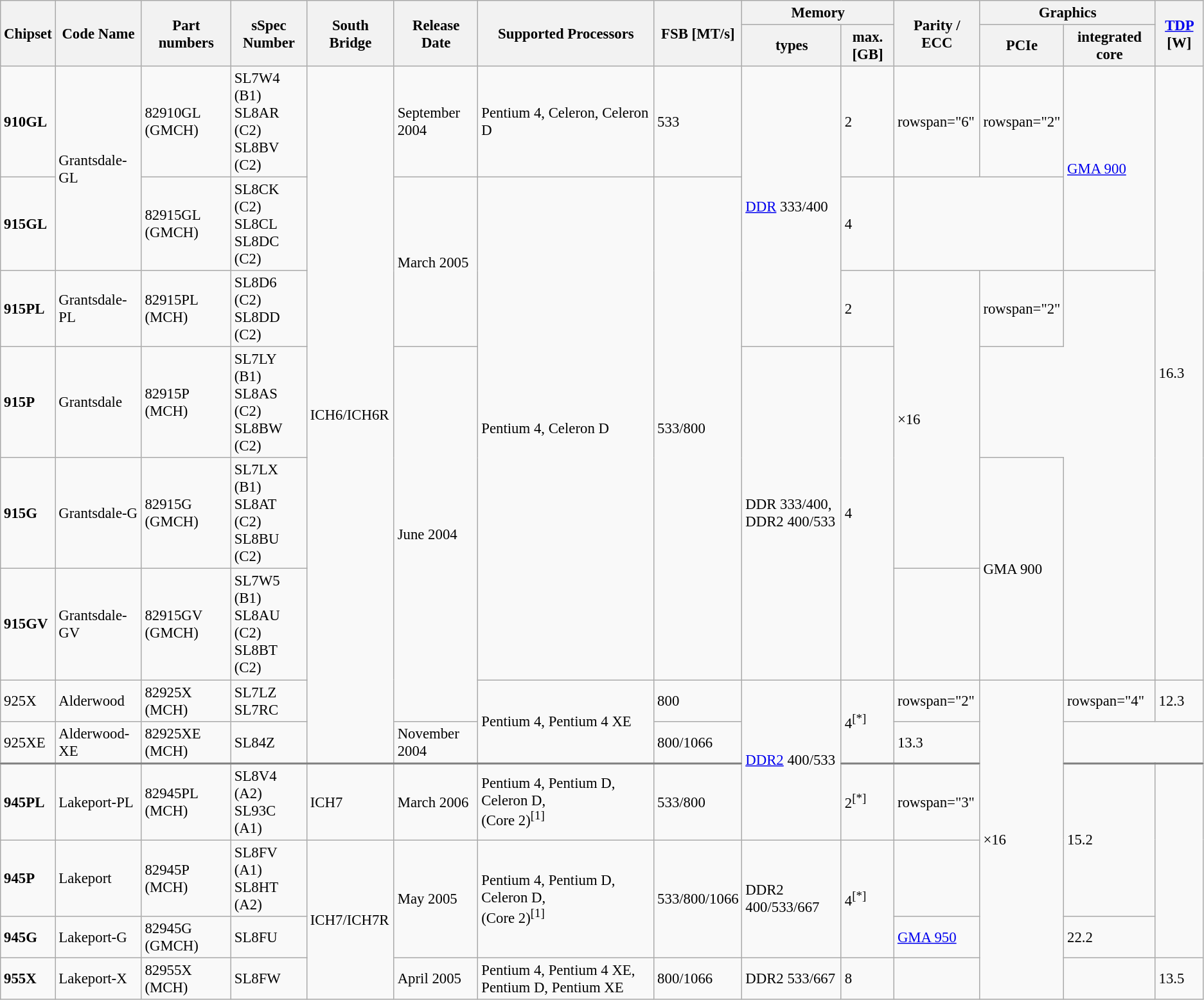<table class="wikitable" style="font-size: 95%;">
<tr>
<th rowspan="2">Chipset</th>
<th rowspan="2">Code Name</th>
<th rowspan="2">Part numbers</th>
<th rowspan="2">sSpec Number</th>
<th rowspan="2">South Bridge</th>
<th rowspan="2">Release Date</th>
<th rowspan="2">Supported Processors</th>
<th rowspan="2">FSB [MT/s]</th>
<th colspan="2">Memory</th>
<th rowspan="2">Parity / ECC</th>
<th colspan="2">Graphics</th>
<th rowspan="2"><a href='#'>TDP</a> [W]</th>
</tr>
<tr>
<th>types</th>
<th>max. [GB]</th>
<th>PCIe</th>
<th>integrated core</th>
</tr>
<tr>
<td><strong>910GL</strong></td>
<td rowspan="2">Grantsdale-GL</td>
<td>82910GL (GMCH)</td>
<td>SL7W4 (B1)<br>SL8AR (C2)<br>SL8BV (C2)</td>
<td rowspan="8">ICH6/ICH6R</td>
<td>September 2004</td>
<td>Pentium 4, Celeron, Celeron D</td>
<td>533</td>
<td rowspan="3"><a href='#'>DDR</a> 333/400</td>
<td>2</td>
<td>rowspan="6" </td>
<td>rowspan="2" </td>
<td rowspan="2"><a href='#'>GMA 900</a></td>
<td rowspan="6">16.3</td>
</tr>
<tr>
<td><strong>915GL</strong></td>
<td>82915GL (GMCH)</td>
<td>SL8CK (C2)<br>SL8CL<br>SL8DC (C2)</td>
<td rowspan="2">March 2005</td>
<td rowspan="5">Pentium 4, Celeron D</td>
<td rowspan="5">533/800</td>
<td>4</td>
</tr>
<tr>
<td><strong>915PL</strong></td>
<td>Grantsdale-PL</td>
<td>82915PL (MCH)</td>
<td>SL8D6 (C2)<br>SL8DD (C2)</td>
<td>2</td>
<td rowspan="3">×16</td>
<td>rowspan="2" </td>
</tr>
<tr>
<td><strong>915P</strong></td>
<td>Grantsdale</td>
<td>82915P (MCH)</td>
<td>SL7LY (B1)<br>SL8AS (C2)<br>SL8BW (C2)</td>
<td rowspan="4">June 2004</td>
<td rowspan="3">DDR 333/400,<br>DDR2 400/533</td>
<td rowspan="3">4<br></td>
</tr>
<tr>
<td><strong>915G</strong></td>
<td>Grantsdale-G</td>
<td>82915G (GMCH)</td>
<td>SL7LX (B1)<br>SL8AT (C2)<br>SL8BU (C2)</td>
<td rowspan="2">GMA 900</td>
</tr>
<tr>
<td><strong>915GV</strong></td>
<td>Grantsdale-GV</td>
<td>82915GV (GMCH)</td>
<td>SL7W5 (B1)<br>SL8AU (C2)<br>SL8BT (C2)</td>
<td></td>
</tr>
<tr>
<td>925X</td>
<td>Alderwood</td>
<td>82925X (MCH)</td>
<td>SL7LZ<br>SL7RC</td>
<td rowspan="2">Pentium 4, Pentium 4 XE</td>
<td>800</td>
<td rowspan="3"><a href='#'>DDR2</a> 400/533</td>
<td rowspan="2">4<sup>[*]</sup></td>
<td>rowspan="2" </td>
<td rowspan="6">×16</td>
<td>rowspan="4" </td>
<td>12.3</td>
</tr>
<tr>
<td>925XE</td>
<td>Alderwood-XE</td>
<td>82925XE (MCH)</td>
<td>SL84Z</td>
<td>November 2004</td>
<td>800/1066</td>
<td>13.3</td>
</tr>
<tr style="border-top:2px solid gray;">
<td><strong>945PL</strong></td>
<td>Lakeport-PL</td>
<td>82945PL (MCH)</td>
<td>SL8V4 (A2)<br>SL93C (A1)</td>
<td>ICH7</td>
<td>March 2006</td>
<td>Pentium 4, Pentium D, Celeron D,<br>(Core 2)<sup>[1]</sup></td>
<td>533/800</td>
<td>2<sup>[*]</sup></td>
<td>rowspan="3" </td>
<td rowspan="2">15.2</td>
</tr>
<tr>
<td><strong>945P</strong></td>
<td>Lakeport</td>
<td>82945P (MCH)</td>
<td>SL8FV (A1)<br>SL8HT (A2)</td>
<td rowspan="3">ICH7/ICH7R</td>
<td rowspan="2">May 2005</td>
<td rowspan="2">Pentium 4, Pentium D, Celeron D,<br>(Core 2)<sup>[1]</sup></td>
<td rowspan="2">533/800/1066</td>
<td rowspan="2">DDR2 400/533/667</td>
<td rowspan="2">4<sup>[*]</sup></td>
</tr>
<tr>
<td><strong>945G</strong></td>
<td>Lakeport-G</td>
<td>82945G (GMCH)</td>
<td>SL8FU</td>
<td><a href='#'>GMA 950</a></td>
<td>22.2</td>
</tr>
<tr>
<td><strong>955X</strong></td>
<td>Lakeport-X</td>
<td>82955X (MCH)</td>
<td>SL8FW</td>
<td>April 2005</td>
<td>Pentium 4, Pentium 4 XE, Pentium D, Pentium XE</td>
<td>800/1066</td>
<td>DDR2 533/667</td>
<td>8</td>
<td></td>
<td></td>
<td>13.5</td>
</tr>
</table>
